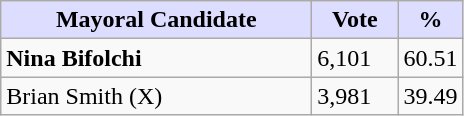<table class="wikitable">
<tr>
<th style="background:#ddf; width:200px;">Mayoral Candidate</th>
<th style="background:#ddf; width:50px;">Vote</th>
<th style="background:#ddf; width:30px;">%</th>
</tr>
<tr>
<td><strong>Nina Bifolchi</strong></td>
<td>6,101</td>
<td>60.51</td>
</tr>
<tr>
<td>Brian Smith (X)</td>
<td>3,981</td>
<td>39.49</td>
</tr>
</table>
